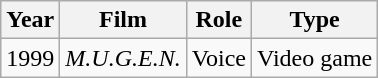<table class="wikitable sortable">
<tr>
<th>Year</th>
<th>Film</th>
<th>Role</th>
<th class="unsortable">Type</th>
</tr>
<tr>
<td>1999</td>
<td><em>M.U.G.E.N.</em></td>
<td>Voice</td>
<td>Video game</td>
</tr>
</table>
